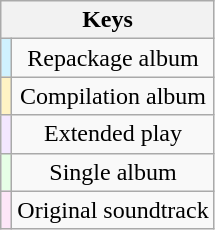<table class="wikitable" style="text-align:center;">
<tr>
<th colspan="2">Keys</th>
</tr>
<tr>
<td style="background:#D0F2FF;"></td>
<td>Repackage album</td>
</tr>
<tr>
<td style="background:#FFF3C4;"></td>
<td>Compilation album</td>
</tr>
<tr>
<td style="background:#F3E7FF;"></td>
<td>Extended play</td>
</tr>
<tr>
<td style="background:#E6FFE6;"></td>
<td>Single album</td>
</tr>
<tr>
<td style="background:#FDE6F8;"></td>
<td>Original soundtrack</td>
</tr>
</table>
